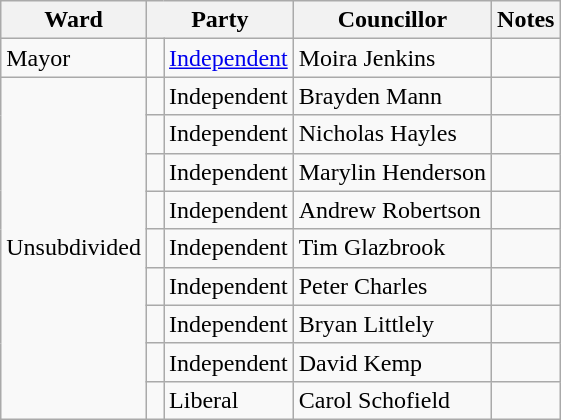<table class="wikitable">
<tr>
<th>Ward</th>
<th colspan="2">Party</th>
<th>Councillor</th>
<th>Notes</th>
</tr>
<tr>
<td>Mayor</td>
<td> </td>
<td><a href='#'>Independent</a></td>
<td>Moira Jenkins</td>
<td></td>
</tr>
<tr>
<td rowspan="9">Unsubdivided</td>
<td> </td>
<td>Independent</td>
<td>Brayden Mann</td>
<td></td>
</tr>
<tr>
<td> </td>
<td>Independent</td>
<td>Nicholas Hayles</td>
<td></td>
</tr>
<tr>
<td> </td>
<td>Independent</td>
<td>Marylin Henderson</td>
<td></td>
</tr>
<tr>
<td> </td>
<td>Independent</td>
<td>Andrew Robertson</td>
<td></td>
</tr>
<tr>
<td> </td>
<td>Independent</td>
<td>Tim Glazbrook</td>
<td></td>
</tr>
<tr>
<td></td>
<td>Independent</td>
<td>Peter Charles</td>
<td></td>
</tr>
<tr>
<td> </td>
<td>Independent</td>
<td>Bryan Littlely</td>
<td></td>
</tr>
<tr>
<td> </td>
<td>Independent</td>
<td>David Kemp</td>
<td></td>
</tr>
<tr>
<td> </td>
<td>Liberal</td>
<td>Carol Schofield</td>
<td></td>
</tr>
</table>
